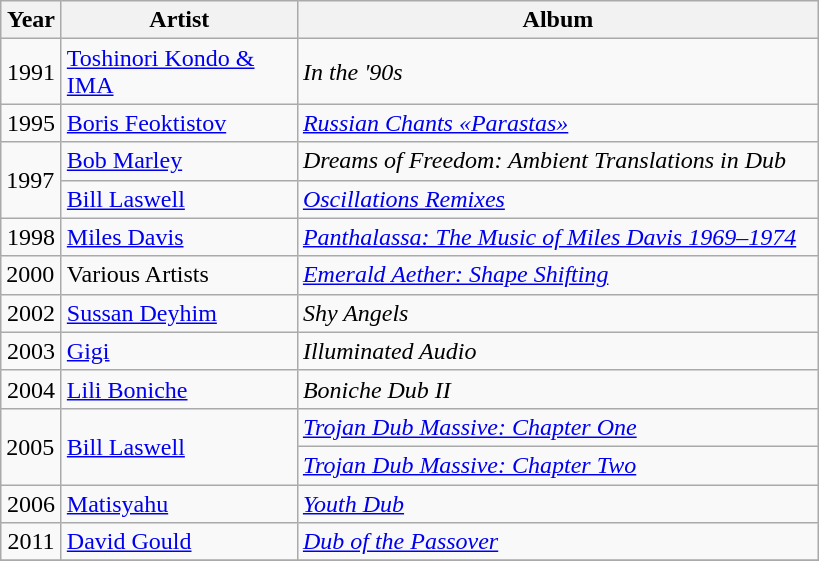<table class="wikitable">
<tr>
<th width="33">Year</th>
<th width="150">Artist</th>
<th width="340">Album</th>
</tr>
<tr>
<td align="center">1991</td>
<td><a href='#'>Toshinori Kondo & IMA</a></td>
<td align=left><em>In the '90s</em></td>
</tr>
<tr>
<td align="center">1995</td>
<td><a href='#'>Boris Feoktistov</a></td>
<td align=left><em><a href='#'>Russian Chants «Parastas»</a></em></td>
</tr>
<tr>
<td rowspan="2">1997</td>
<td><a href='#'>Bob Marley</a></td>
<td align=left><em>Dreams of Freedom: Ambient Translations in Dub</em></td>
</tr>
<tr>
<td><a href='#'>Bill Laswell</a></td>
<td align=left><em><a href='#'>Oscillations Remixes</a></em></td>
</tr>
<tr>
<td align="center">1998</td>
<td><a href='#'>Miles Davis</a></td>
<td align=left><em><a href='#'>Panthalassa: The Music of Miles Davis 1969–1974</a></em></td>
</tr>
<tr>
<td>2000</td>
<td>Various Artists</td>
<td align=left><em><a href='#'>Emerald Aether: Shape Shifting</a></em></td>
</tr>
<tr>
<td align="center">2002</td>
<td><a href='#'>Sussan Deyhim</a></td>
<td align=left><em>Shy Angels</em></td>
</tr>
<tr>
<td align="center">2003</td>
<td><a href='#'>Gigi</a></td>
<td align=left><em>Illuminated Audio</em></td>
</tr>
<tr>
<td align="center">2004</td>
<td><a href='#'>Lili Boniche</a></td>
<td align=left><em>Boniche Dub II</em></td>
</tr>
<tr>
<td rowspan="2">2005</td>
<td rowspan="2"><a href='#'>Bill Laswell</a></td>
<td align=left><em><a href='#'>Trojan Dub Massive: Chapter One</a></em></td>
</tr>
<tr>
<td align=left><em><a href='#'>Trojan Dub Massive: Chapter Two</a></em></td>
</tr>
<tr>
<td align="center">2006</td>
<td><a href='#'>Matisyahu</a></td>
<td align=left><em><a href='#'>Youth Dub</a></em></td>
</tr>
<tr>
<td align="center">2011</td>
<td><a href='#'>David Gould</a></td>
<td align=left><em><a href='#'>Dub of the Passover</a></em></td>
</tr>
<tr>
</tr>
</table>
